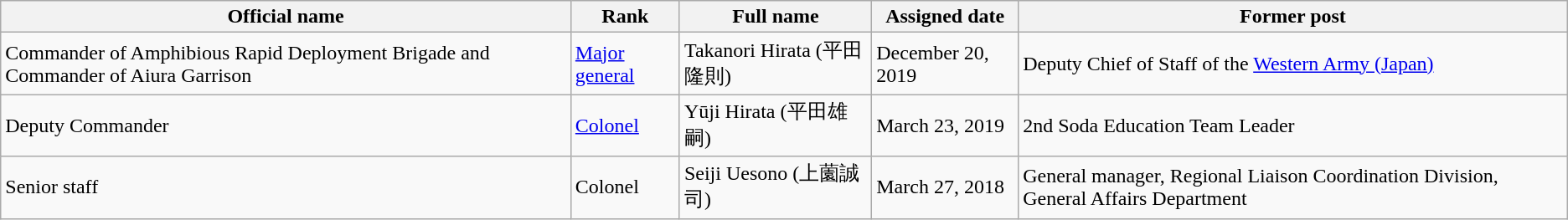<table class="wikitable">
<tr>
<th>Official name</th>
<th>Rank</th>
<th>Full name</th>
<th>Assigned date</th>
<th>Former post</th>
</tr>
<tr>
<td>Commander of Amphibious Rapid Deployment Brigade and Commander of Aiura Garrison</td>
<td><a href='#'>Major general</a></td>
<td>Takanori Hirata (平田隆則)</td>
<td>December 20, 2019</td>
<td>Deputy Chief of Staff of the <a href='#'>Western Army (Japan)</a></td>
</tr>
<tr>
<td>Deputy Commander</td>
<td><a href='#'>Colonel</a></td>
<td>Yūji Hirata (平田雄嗣)</td>
<td>March 23, 2019</td>
<td>2nd Soda Education Team Leader</td>
</tr>
<tr>
<td>Senior staff</td>
<td>Colonel</td>
<td>Seiji Uesono (上薗誠司)</td>
<td>March 27, 2018</td>
<td>General manager, Regional Liaison Coordination Division, General Affairs Department</td>
</tr>
</table>
